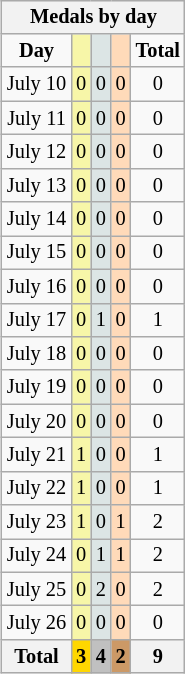<table class="wikitable" style="font-size:85%; float:right">
<tr align=center>
<th colspan=7><strong>Medals by day</strong></th>
</tr>
<tr align=center>
<td><strong>Day</strong></td>
<td style="background:#f7f6a8;"></td>
<td style="background:#dce5e5;"></td>
<td style="background:#ffdab9;"></td>
<td><strong>Total</strong></td>
</tr>
<tr align=center>
<td>July 10</td>
<td style="background:#f7f6a8;">0</td>
<td style="background:#dce5e5;">0</td>
<td style="background:#ffdab9;">0</td>
<td>0</td>
</tr>
<tr align=center>
<td>July 11</td>
<td style="background:#f7f6a8;">0</td>
<td style="background:#dce5e5;">0</td>
<td style="background:#ffdab9;">0</td>
<td>0</td>
</tr>
<tr align=center>
<td>July 12</td>
<td style="background:#f7f6a8;">0</td>
<td style="background:#dce5e5;">0</td>
<td style="background:#ffdab9;">0</td>
<td>0</td>
</tr>
<tr align=center>
<td>July 13</td>
<td style="background:#f7f6a8;">0</td>
<td style="background:#dce5e5;">0</td>
<td style="background:#ffdab9;">0</td>
<td>0</td>
</tr>
<tr align=center>
<td>July 14</td>
<td style="background:#f7f6a8;">0</td>
<td style="background:#dce5e5;">0</td>
<td style="background:#ffdab9;">0</td>
<td>0</td>
</tr>
<tr align=center>
<td>July 15</td>
<td style="background:#f7f6a8;">0</td>
<td style="background:#dce5e5;">0</td>
<td style="background:#ffdab9;">0</td>
<td>0</td>
</tr>
<tr align=center>
<td>July 16</td>
<td style="background:#f7f6a8;">0</td>
<td style="background:#dce5e5;">0</td>
<td style="background:#ffdab9;">0</td>
<td>0</td>
</tr>
<tr align=center>
<td>July 17</td>
<td style="background:#f7f6a8;">0</td>
<td style="background:#dce5e5;">1</td>
<td style="background:#ffdab9;">0</td>
<td>1</td>
</tr>
<tr align=center>
<td>July 18</td>
<td style="background:#f7f6a8;">0</td>
<td style="background:#dce5e5;">0</td>
<td style="background:#ffdab9;">0</td>
<td>0</td>
</tr>
<tr align=center>
<td>July 19</td>
<td style="background:#f7f6a8;">0</td>
<td style="background:#dce5e5;">0</td>
<td style="background:#ffdab9;">0</td>
<td>0</td>
</tr>
<tr align=center>
<td>July 20</td>
<td style="background:#f7f6a8;">0</td>
<td style="background:#dce5e5;">0</td>
<td style="background:#ffdab9;">0</td>
<td>0</td>
</tr>
<tr align=center>
<td>July 21</td>
<td style="background:#f7f6a8;">1</td>
<td style="background:#dce5e5;">0</td>
<td style="background:#ffdab9;">0</td>
<td>1</td>
</tr>
<tr align=center>
<td>July 22</td>
<td style="background:#f7f6a8;">1</td>
<td style="background:#dce5e5;">0</td>
<td style="background:#ffdab9;">0</td>
<td>1</td>
</tr>
<tr align=center>
<td>July 23</td>
<td style="background:#f7f6a8;">1</td>
<td style="background:#dce5e5;">0</td>
<td style="background:#ffdab9;">1</td>
<td>2</td>
</tr>
<tr align=center>
<td>July 24</td>
<td style="background:#f7f6a8;">0</td>
<td style="background:#dce5e5;">1</td>
<td style="background:#ffdab9;">1</td>
<td>2</td>
</tr>
<tr align=center>
<td>July 25</td>
<td style="background:#f7f6a8;">0</td>
<td style="background:#dce5e5;">2</td>
<td style="background:#ffdab9;">0</td>
<td>2</td>
</tr>
<tr align=center>
<td>July 26</td>
<td style="background:#f7f6a8;">0</td>
<td style="background:#dce5e5;">0</td>
<td style="background:#ffdab9;">0</td>
<td>0</td>
</tr>
<tr align=center>
<th><strong>Total</strong></th>
<th style="background:gold;"><strong>3</strong></th>
<th style="background:silver;"><strong>4</strong></th>
<th style="background:#c96;"><strong>2</strong></th>
<th><strong>9</strong></th>
</tr>
</table>
